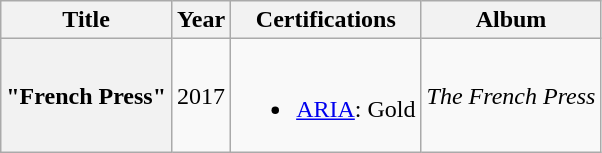<table class="wikitable plainrowheaders" style="text-align:center;" border="1">
<tr>
<th scope="col">Title</th>
<th scope="col">Year</th>
<th scope="col">Certifications</th>
<th scope="col">Album</th>
</tr>
<tr>
<th scope="row">"French Press"</th>
<td>2017</td>
<td><br><ul><li><a href='#'>ARIA</a>: Gold</li></ul></td>
<td><em>The French Press</em></td>
</tr>
</table>
